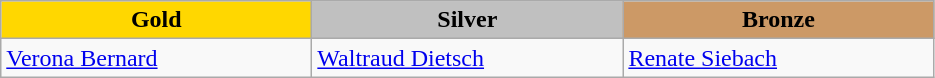<table class="wikitable" style="text-align:left">
<tr align="center">
<td width=200 bgcolor=gold><strong>Gold</strong></td>
<td width=200 bgcolor=silver><strong>Silver</strong></td>
<td width=200 bgcolor=CC9966><strong>Bronze</strong></td>
</tr>
<tr>
<td><a href='#'>Verona Bernard</a><br><em></em></td>
<td><a href='#'>Waltraud Dietsch</a><br><em></em></td>
<td><a href='#'>Renate Siebach</a><br><em></em></td>
</tr>
</table>
